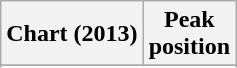<table class="wikitable sortable">
<tr>
<th>Chart (2013)</th>
<th>Peak<br>position</th>
</tr>
<tr>
</tr>
<tr>
</tr>
<tr>
</tr>
<tr>
</tr>
<tr>
</tr>
<tr>
</tr>
<tr>
</tr>
<tr>
</tr>
<tr>
</tr>
<tr>
</tr>
<tr>
</tr>
<tr>
</tr>
<tr>
</tr>
<tr>
</tr>
<tr>
</tr>
<tr>
</tr>
<tr>
</tr>
<tr>
</tr>
<tr>
</tr>
</table>
